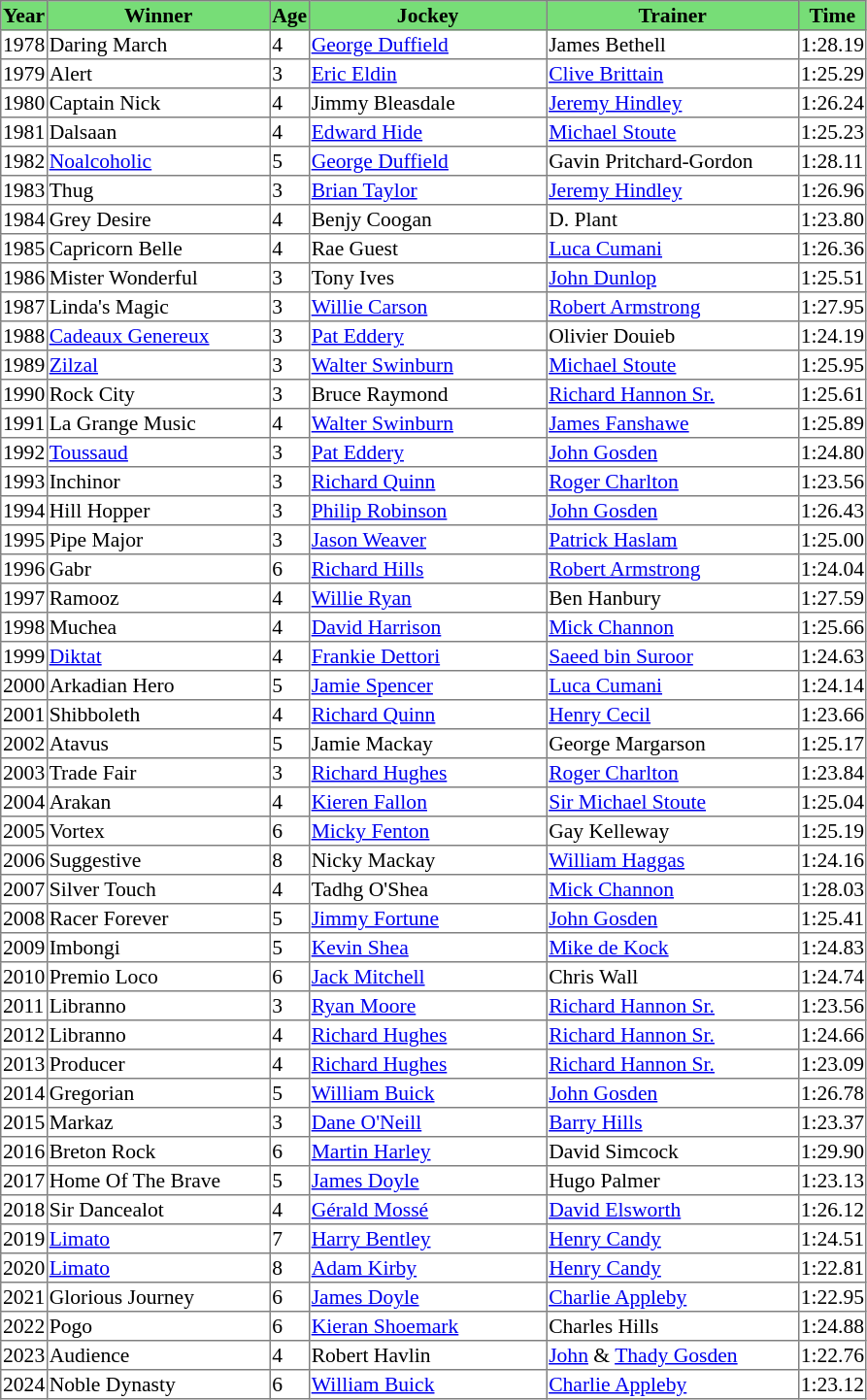<table class = "sortable" | border="1" style="border-collapse: collapse; font-size:90%">
<tr bgcolor="#77dd77" align="center">
<th>Year</th>
<th>Winner</th>
<th>Age</th>
<th>Jockey</th>
<th>Trainer</th>
<th>Time</th>
</tr>
<tr>
<td>1978</td>
<td width=150px>Daring March</td>
<td>4</td>
<td width=160px><a href='#'>George Duffield</a></td>
<td width=170px>James Bethell</td>
<td>1:28.19</td>
</tr>
<tr>
<td>1979</td>
<td>Alert</td>
<td>3</td>
<td><a href='#'>Eric Eldin</a></td>
<td><a href='#'>Clive Brittain</a></td>
<td>1:25.29</td>
</tr>
<tr>
<td>1980</td>
<td>Captain Nick</td>
<td>4</td>
<td>Jimmy Bleasdale</td>
<td><a href='#'>Jeremy Hindley</a></td>
<td>1:26.24</td>
</tr>
<tr>
<td>1981</td>
<td>Dalsaan</td>
<td>4</td>
<td><a href='#'>Edward Hide</a></td>
<td><a href='#'>Michael Stoute</a></td>
<td>1:25.23</td>
</tr>
<tr>
<td>1982</td>
<td><a href='#'>Noalcoholic</a></td>
<td>5</td>
<td><a href='#'>George Duffield</a></td>
<td>Gavin Pritchard-Gordon</td>
<td>1:28.11</td>
</tr>
<tr>
<td>1983</td>
<td>Thug</td>
<td>3</td>
<td><a href='#'>Brian Taylor</a></td>
<td><a href='#'>Jeremy Hindley</a></td>
<td>1:26.96</td>
</tr>
<tr>
<td>1984</td>
<td>Grey Desire</td>
<td>4</td>
<td>Benjy Coogan</td>
<td>D. Plant</td>
<td>1:23.80</td>
</tr>
<tr>
<td>1985</td>
<td>Capricorn Belle</td>
<td>4</td>
<td>Rae Guest</td>
<td><a href='#'>Luca Cumani</a></td>
<td>1:26.36</td>
</tr>
<tr>
<td>1986</td>
<td>Mister Wonderful</td>
<td>3</td>
<td>Tony Ives</td>
<td><a href='#'>John Dunlop</a></td>
<td>1:25.51</td>
</tr>
<tr>
<td>1987</td>
<td>Linda's Magic</td>
<td>3</td>
<td><a href='#'>Willie Carson</a></td>
<td><a href='#'>Robert Armstrong</a></td>
<td>1:27.95</td>
</tr>
<tr>
<td>1988</td>
<td><a href='#'>Cadeaux Genereux</a></td>
<td>3</td>
<td><a href='#'>Pat Eddery</a></td>
<td>Olivier Douieb</td>
<td>1:24.19</td>
</tr>
<tr>
<td>1989</td>
<td><a href='#'>Zilzal</a></td>
<td>3</td>
<td><a href='#'>Walter Swinburn</a></td>
<td><a href='#'>Michael Stoute</a></td>
<td>1:25.95</td>
</tr>
<tr>
<td>1990</td>
<td>Rock City</td>
<td>3</td>
<td>Bruce Raymond</td>
<td><a href='#'>Richard Hannon Sr.</a></td>
<td>1:25.61</td>
</tr>
<tr>
<td>1991</td>
<td>La Grange Music</td>
<td>4</td>
<td><a href='#'>Walter Swinburn</a></td>
<td><a href='#'>James Fanshawe</a></td>
<td>1:25.89</td>
</tr>
<tr>
<td>1992</td>
<td><a href='#'>Toussaud</a></td>
<td>3</td>
<td><a href='#'>Pat Eddery</a></td>
<td><a href='#'>John Gosden</a></td>
<td>1:24.80</td>
</tr>
<tr>
<td>1993</td>
<td>Inchinor</td>
<td>3</td>
<td><a href='#'>Richard Quinn</a></td>
<td><a href='#'>Roger Charlton</a></td>
<td>1:23.56</td>
</tr>
<tr>
<td>1994</td>
<td>Hill Hopper</td>
<td>3</td>
<td><a href='#'>Philip Robinson</a></td>
<td><a href='#'>John Gosden</a></td>
<td>1:26.43</td>
</tr>
<tr>
<td>1995</td>
<td>Pipe Major</td>
<td>3</td>
<td><a href='#'>Jason Weaver</a></td>
<td><a href='#'>Patrick Haslam</a></td>
<td>1:25.00</td>
</tr>
<tr>
<td>1996</td>
<td>Gabr</td>
<td>6</td>
<td><a href='#'>Richard Hills</a></td>
<td><a href='#'>Robert Armstrong</a></td>
<td>1:24.04</td>
</tr>
<tr>
<td>1997</td>
<td>Ramooz</td>
<td>4</td>
<td><a href='#'>Willie Ryan</a></td>
<td>Ben Hanbury</td>
<td>1:27.59</td>
</tr>
<tr>
<td>1998</td>
<td>Muchea</td>
<td>4</td>
<td><a href='#'>David Harrison</a></td>
<td><a href='#'>Mick Channon</a></td>
<td>1:25.66</td>
</tr>
<tr>
<td>1999</td>
<td><a href='#'>Diktat</a></td>
<td>4</td>
<td><a href='#'>Frankie Dettori</a></td>
<td><a href='#'>Saeed bin Suroor</a></td>
<td>1:24.63</td>
</tr>
<tr>
<td>2000</td>
<td>Arkadian Hero</td>
<td>5</td>
<td><a href='#'>Jamie Spencer</a></td>
<td><a href='#'>Luca Cumani</a></td>
<td>1:24.14</td>
</tr>
<tr>
<td>2001</td>
<td>Shibboleth</td>
<td>4</td>
<td><a href='#'>Richard Quinn</a></td>
<td><a href='#'>Henry Cecil</a></td>
<td>1:23.66</td>
</tr>
<tr>
<td>2002</td>
<td>Atavus</td>
<td>5</td>
<td>Jamie Mackay</td>
<td>George Margarson</td>
<td>1:25.17</td>
</tr>
<tr>
<td>2003</td>
<td>Trade Fair</td>
<td>3</td>
<td><a href='#'>Richard Hughes</a></td>
<td><a href='#'>Roger Charlton</a></td>
<td>1:23.84</td>
</tr>
<tr>
<td>2004</td>
<td>Arakan</td>
<td>4</td>
<td><a href='#'>Kieren Fallon</a></td>
<td><a href='#'>Sir Michael Stoute</a></td>
<td>1:25.04</td>
</tr>
<tr>
<td>2005</td>
<td>Vortex</td>
<td>6</td>
<td><a href='#'>Micky Fenton</a></td>
<td>Gay Kelleway</td>
<td>1:25.19</td>
</tr>
<tr>
<td>2006</td>
<td>Suggestive</td>
<td>8</td>
<td>Nicky Mackay</td>
<td><a href='#'>William Haggas</a></td>
<td>1:24.16</td>
</tr>
<tr>
<td>2007</td>
<td>Silver Touch</td>
<td>4</td>
<td>Tadhg O'Shea</td>
<td><a href='#'>Mick Channon</a></td>
<td>1:28.03</td>
</tr>
<tr>
<td>2008</td>
<td>Racer Forever</td>
<td>5</td>
<td><a href='#'>Jimmy Fortune</a></td>
<td><a href='#'>John Gosden</a></td>
<td>1:25.41</td>
</tr>
<tr>
<td>2009</td>
<td>Imbongi</td>
<td>5</td>
<td><a href='#'>Kevin Shea</a></td>
<td><a href='#'>Mike de Kock</a></td>
<td>1:24.83</td>
</tr>
<tr>
<td>2010</td>
<td>Premio Loco</td>
<td>6</td>
<td><a href='#'>Jack Mitchell</a></td>
<td>Chris Wall</td>
<td>1:24.74</td>
</tr>
<tr>
<td>2011</td>
<td>Libranno</td>
<td>3</td>
<td><a href='#'>Ryan Moore</a></td>
<td><a href='#'>Richard Hannon Sr.</a></td>
<td>1:23.56</td>
</tr>
<tr>
<td>2012</td>
<td>Libranno</td>
<td>4</td>
<td><a href='#'>Richard Hughes</a></td>
<td><a href='#'>Richard Hannon Sr.</a></td>
<td>1:24.66</td>
</tr>
<tr>
<td>2013</td>
<td>Producer</td>
<td>4</td>
<td><a href='#'>Richard Hughes</a></td>
<td><a href='#'>Richard Hannon Sr.</a></td>
<td>1:23.09</td>
</tr>
<tr>
<td>2014</td>
<td>Gregorian</td>
<td>5</td>
<td><a href='#'>William Buick</a></td>
<td><a href='#'>John Gosden</a></td>
<td>1:26.78</td>
</tr>
<tr>
<td>2015</td>
<td>Markaz</td>
<td>3</td>
<td><a href='#'>Dane O'Neill</a></td>
<td><a href='#'>Barry Hills</a></td>
<td>1:23.37</td>
</tr>
<tr>
<td>2016</td>
<td>Breton Rock</td>
<td>6</td>
<td><a href='#'>Martin Harley</a></td>
<td>David Simcock</td>
<td>1:29.90</td>
</tr>
<tr>
<td>2017</td>
<td>Home Of The Brave</td>
<td>5</td>
<td><a href='#'>James Doyle</a></td>
<td>Hugo Palmer</td>
<td>1:23.13</td>
</tr>
<tr>
<td>2018</td>
<td>Sir Dancealot</td>
<td>4</td>
<td><a href='#'>Gérald Mossé</a></td>
<td><a href='#'>David Elsworth</a></td>
<td>1:26.12</td>
</tr>
<tr>
<td>2019</td>
<td><a href='#'>Limato</a></td>
<td>7</td>
<td><a href='#'>Harry Bentley</a></td>
<td><a href='#'>Henry Candy</a></td>
<td>1:24.51</td>
</tr>
<tr>
<td>2020</td>
<td><a href='#'>Limato</a></td>
<td>8</td>
<td><a href='#'>Adam Kirby</a></td>
<td><a href='#'>Henry Candy</a></td>
<td>1:22.81</td>
</tr>
<tr>
<td>2021</td>
<td>Glorious Journey</td>
<td>6</td>
<td><a href='#'>James Doyle</a></td>
<td><a href='#'>Charlie Appleby</a></td>
<td>1:22.95</td>
</tr>
<tr>
<td>2022</td>
<td>Pogo</td>
<td>6</td>
<td><a href='#'>Kieran Shoemark</a></td>
<td>Charles Hills</td>
<td>1:24.88</td>
</tr>
<tr>
<td>2023</td>
<td>Audience</td>
<td>4</td>
<td>Robert Havlin</td>
<td><a href='#'>John</a> & <a href='#'>Thady Gosden</a></td>
<td>1:22.76</td>
</tr>
<tr>
<td>2024</td>
<td>Noble Dynasty</td>
<td>6</td>
<td><a href='#'>William Buick</a></td>
<td><a href='#'>Charlie Appleby</a></td>
<td>1:23.12</td>
</tr>
</table>
